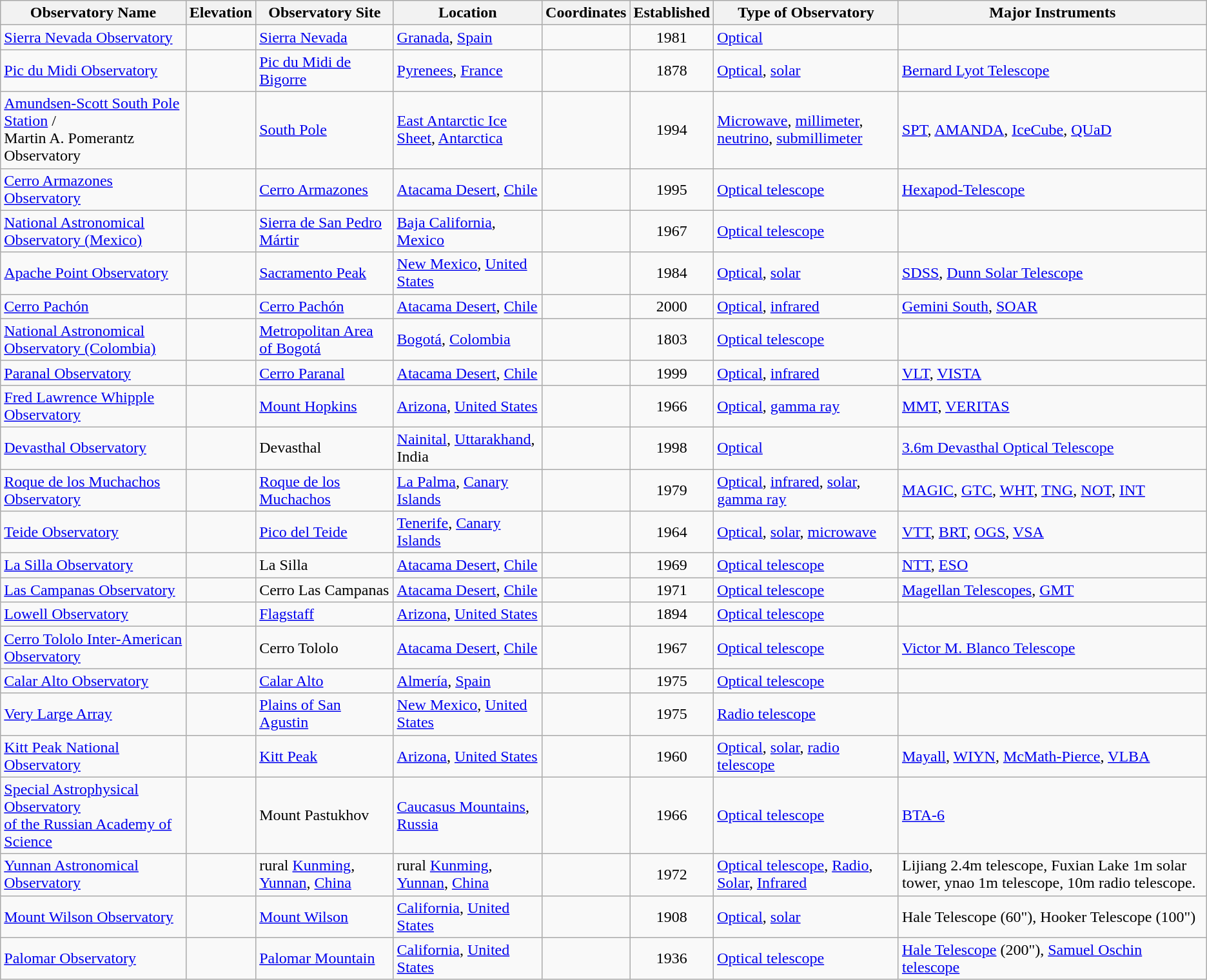<table class="wikitable sortable">
<tr>
<th>Observatory Name</th>
<th>Elevation</th>
<th>Observatory Site</th>
<th>Location</th>
<th>Coordinates</th>
<th>Established</th>
<th>Type of Observatory</th>
<th>Major Instruments</th>
</tr>
<tr>
<td><a href='#'>Sierra Nevada Observatory</a></td>
<td></td>
<td><a href='#'>Sierra Nevada</a></td>
<td><a href='#'>Granada</a>, <a href='#'>Spain</a></td>
<td></td>
<td align=center>1981</td>
<td><a href='#'>Optical</a></td>
<td></td>
</tr>
<tr>
<td><a href='#'>Pic du Midi Observatory</a></td>
<td></td>
<td><a href='#'>Pic du Midi de Bigorre</a></td>
<td><a href='#'>Pyrenees</a>, <a href='#'>France</a></td>
<td></td>
<td align=center>1878</td>
<td><a href='#'>Optical</a>, <a href='#'>solar</a></td>
<td><a href='#'>Bernard Lyot Telescope</a></td>
</tr>
<tr>
<td><a href='#'>Amundsen-Scott South Pole Station</a> /<br>Martin A. Pomerantz Observatory</td>
<td></td>
<td><a href='#'>South Pole</a></td>
<td><a href='#'>East Antarctic Ice Sheet</a>, <a href='#'>Antarctica</a></td>
<td></td>
<td align=center>1994</td>
<td><a href='#'>Microwave</a>, <a href='#'>millimeter</a>, <a href='#'>neutrino</a>, <a href='#'>submillimeter</a></td>
<td><a href='#'>SPT</a>, <a href='#'>AMANDA</a>, <a href='#'>IceCube</a>, <a href='#'>QUaD</a></td>
</tr>
<tr>
<td><a href='#'>Cerro Armazones Observatory</a></td>
<td></td>
<td><a href='#'>Cerro Armazones</a></td>
<td><a href='#'>Atacama Desert</a>, <a href='#'>Chile</a></td>
<td></td>
<td align=center>1995</td>
<td><a href='#'>Optical telescope</a></td>
<td><a href='#'>Hexapod-Telescope</a></td>
</tr>
<tr>
<td><a href='#'>National Astronomical Observatory (Mexico)</a></td>
<td></td>
<td><a href='#'>Sierra de San Pedro Mártir</a></td>
<td><a href='#'>Baja California</a>, <a href='#'>Mexico</a></td>
<td></td>
<td align=center>1967</td>
<td><a href='#'>Optical telescope</a></td>
<td></td>
</tr>
<tr>
<td><a href='#'>Apache Point Observatory</a></td>
<td></td>
<td><a href='#'>Sacramento Peak</a></td>
<td><a href='#'>New Mexico</a>, <a href='#'>United States</a></td>
<td></td>
<td align=center>1984</td>
<td><a href='#'>Optical</a>, <a href='#'>solar</a></td>
<td><a href='#'>SDSS</a>, <a href='#'>Dunn Solar Telescope</a></td>
</tr>
<tr>
<td><a href='#'>Cerro Pachón</a></td>
<td></td>
<td><a href='#'>Cerro Pachón</a></td>
<td><a href='#'>Atacama Desert</a>, <a href='#'>Chile</a></td>
<td></td>
<td align=center>2000</td>
<td><a href='#'>Optical</a>, <a href='#'>infrared</a></td>
<td><a href='#'>Gemini South</a>, <a href='#'>SOAR</a></td>
</tr>
<tr>
<td><a href='#'>National Astronomical Observatory (Colombia)</a></td>
<td></td>
<td><a href='#'>Metropolitan Area of Bogotá</a></td>
<td><a href='#'>Bogotá</a>, <a href='#'>Colombia</a></td>
<td></td>
<td align=center>1803</td>
<td><a href='#'>Optical telescope</a></td>
<td></td>
</tr>
<tr>
<td><a href='#'>Paranal Observatory</a></td>
<td></td>
<td><a href='#'>Cerro Paranal</a></td>
<td><a href='#'>Atacama Desert</a>, <a href='#'>Chile</a></td>
<td></td>
<td align=center>1999</td>
<td><a href='#'>Optical</a>, <a href='#'>infrared</a></td>
<td><a href='#'>VLT</a>, <a href='#'>VISTA</a></td>
</tr>
<tr>
<td><a href='#'>Fred Lawrence Whipple Observatory</a></td>
<td></td>
<td><a href='#'>Mount Hopkins</a></td>
<td><a href='#'>Arizona</a>, <a href='#'>United States</a></td>
<td></td>
<td align=center>1966</td>
<td><a href='#'>Optical</a>, <a href='#'>gamma ray</a></td>
<td><a href='#'>MMT</a>, <a href='#'>VERITAS</a></td>
</tr>
<tr>
<td><a href='#'>Devasthal Observatory</a></td>
<td></td>
<td>Devasthal</td>
<td><a href='#'>Nainital</a>, <a href='#'>Uttarakhand</a>, India</td>
<td></td>
<td align=center>1998</td>
<td><a href='#'>Optical</a></td>
<td><a href='#'>3.6m Devasthal Optical Telescope</a></td>
</tr>
<tr>
<td><a href='#'>Roque de los Muchachos Observatory</a></td>
<td></td>
<td><a href='#'>Roque de los Muchachos</a></td>
<td><a href='#'>La Palma</a>, <a href='#'>Canary Islands</a></td>
<td></td>
<td align=center>1979</td>
<td><a href='#'>Optical</a>, <a href='#'>infrared</a>, <a href='#'>solar</a>, <a href='#'>gamma ray</a></td>
<td><a href='#'>MAGIC</a>, <a href='#'>GTC</a>, <a href='#'>WHT</a>, <a href='#'>TNG</a>, <a href='#'>NOT</a>, <a href='#'>INT</a></td>
</tr>
<tr>
<td><a href='#'>Teide Observatory</a></td>
<td></td>
<td><a href='#'>Pico del Teide</a></td>
<td><a href='#'>Tenerife</a>, <a href='#'>Canary Islands</a></td>
<td></td>
<td align=center>1964</td>
<td><a href='#'>Optical</a>, <a href='#'>solar</a>, <a href='#'>microwave</a></td>
<td><a href='#'>VTT</a>, <a href='#'>BRT</a>, <a href='#'>OGS</a>, <a href='#'>VSA</a></td>
</tr>
<tr>
<td><a href='#'>La Silla Observatory</a></td>
<td></td>
<td>La Silla</td>
<td><a href='#'>Atacama Desert</a>, <a href='#'>Chile</a></td>
<td></td>
<td align=center>1969</td>
<td><a href='#'>Optical telescope</a></td>
<td><a href='#'>NTT</a>, <a href='#'>ESO</a></td>
</tr>
<tr>
<td><a href='#'>Las Campanas Observatory</a></td>
<td></td>
<td>Cerro Las Campanas</td>
<td><a href='#'>Atacama Desert</a>, <a href='#'>Chile</a></td>
<td></td>
<td align=center>1971</td>
<td><a href='#'>Optical telescope</a></td>
<td><a href='#'>Magellan Telescopes</a>, <a href='#'>GMT</a></td>
</tr>
<tr>
<td><a href='#'>Lowell Observatory</a></td>
<td></td>
<td><a href='#'>Flagstaff</a></td>
<td><a href='#'>Arizona</a>, <a href='#'>United States</a></td>
<td></td>
<td align=center>1894</td>
<td><a href='#'>Optical telescope</a></td>
<td></td>
</tr>
<tr>
<td><a href='#'>Cerro Tololo Inter-American Observatory</a></td>
<td></td>
<td>Cerro Tololo</td>
<td><a href='#'>Atacama Desert</a>, <a href='#'>Chile</a></td>
<td></td>
<td align=center>1967</td>
<td><a href='#'>Optical telescope</a></td>
<td><a href='#'>Victor M. Blanco Telescope</a></td>
</tr>
<tr>
<td><a href='#'>Calar Alto Observatory</a></td>
<td></td>
<td><a href='#'>Calar Alto</a></td>
<td><a href='#'>Almería</a>, <a href='#'>Spain</a></td>
<td></td>
<td align=center>1975</td>
<td><a href='#'>Optical telescope</a></td>
<td></td>
</tr>
<tr>
<td><a href='#'>Very Large Array</a></td>
<td></td>
<td><a href='#'>Plains of San Agustin</a></td>
<td><a href='#'>New Mexico</a>, <a href='#'>United States</a></td>
<td></td>
<td align=center>1975</td>
<td><a href='#'>Radio telescope</a></td>
<td></td>
</tr>
<tr>
<td><a href='#'>Kitt Peak National Observatory</a></td>
<td></td>
<td><a href='#'>Kitt Peak</a></td>
<td><a href='#'>Arizona</a>, <a href='#'>United States</a></td>
<td></td>
<td align=center>1960</td>
<td><a href='#'>Optical</a>, <a href='#'>solar</a>, <a href='#'>radio telescope</a></td>
<td><a href='#'>Mayall</a>, <a href='#'>WIYN</a>, <a href='#'>McMath-Pierce</a>, <a href='#'>VLBA</a></td>
</tr>
<tr>
<td><a href='#'>Special Astrophysical Observatory</a><br><a href='#'>of the Russian Academy of Science</a></td>
<td></td>
<td>Mount Pastukhov</td>
<td><a href='#'>Caucasus Mountains</a>, <a href='#'>Russia</a></td>
<td></td>
<td align=center>1966</td>
<td><a href='#'>Optical telescope</a></td>
<td><a href='#'>BTA-6</a></td>
</tr>
<tr>
<td><a href='#'>Yunnan Astronomical Observatory</a></td>
<td></td>
<td>rural <a href='#'>Kunming</a>, <a href='#'>Yunnan</a>, <a href='#'>China</a></td>
<td>rural <a href='#'>Kunming</a>, <a href='#'>Yunnan</a>, <a href='#'>China</a></td>
<td></td>
<td align=center>1972</td>
<td><a href='#'>Optical telescope</a>, <a href='#'>Radio</a>, <a href='#'>Solar</a>, <a href='#'>Infrared</a></td>
<td>Lijiang 2.4m telescope, Fuxian Lake 1m solar tower, ynao 1m telescope, 10m radio telescope.</td>
</tr>
<tr>
<td><a href='#'>Mount Wilson Observatory</a></td>
<td></td>
<td><a href='#'>Mount Wilson</a></td>
<td><a href='#'>California</a>, <a href='#'>United States</a></td>
<td></td>
<td align=center>1908</td>
<td><a href='#'>Optical</a>, <a href='#'>solar</a></td>
<td>Hale Telescope (60"), Hooker Telescope (100")</td>
</tr>
<tr>
<td><a href='#'>Palomar Observatory</a></td>
<td></td>
<td><a href='#'>Palomar Mountain</a></td>
<td><a href='#'>California</a>, <a href='#'>United States</a></td>
<td></td>
<td align=center>1936</td>
<td><a href='#'>Optical telescope</a></td>
<td><a href='#'>Hale Telescope</a> (200"), <a href='#'>Samuel Oschin telescope</a></td>
</tr>
</table>
